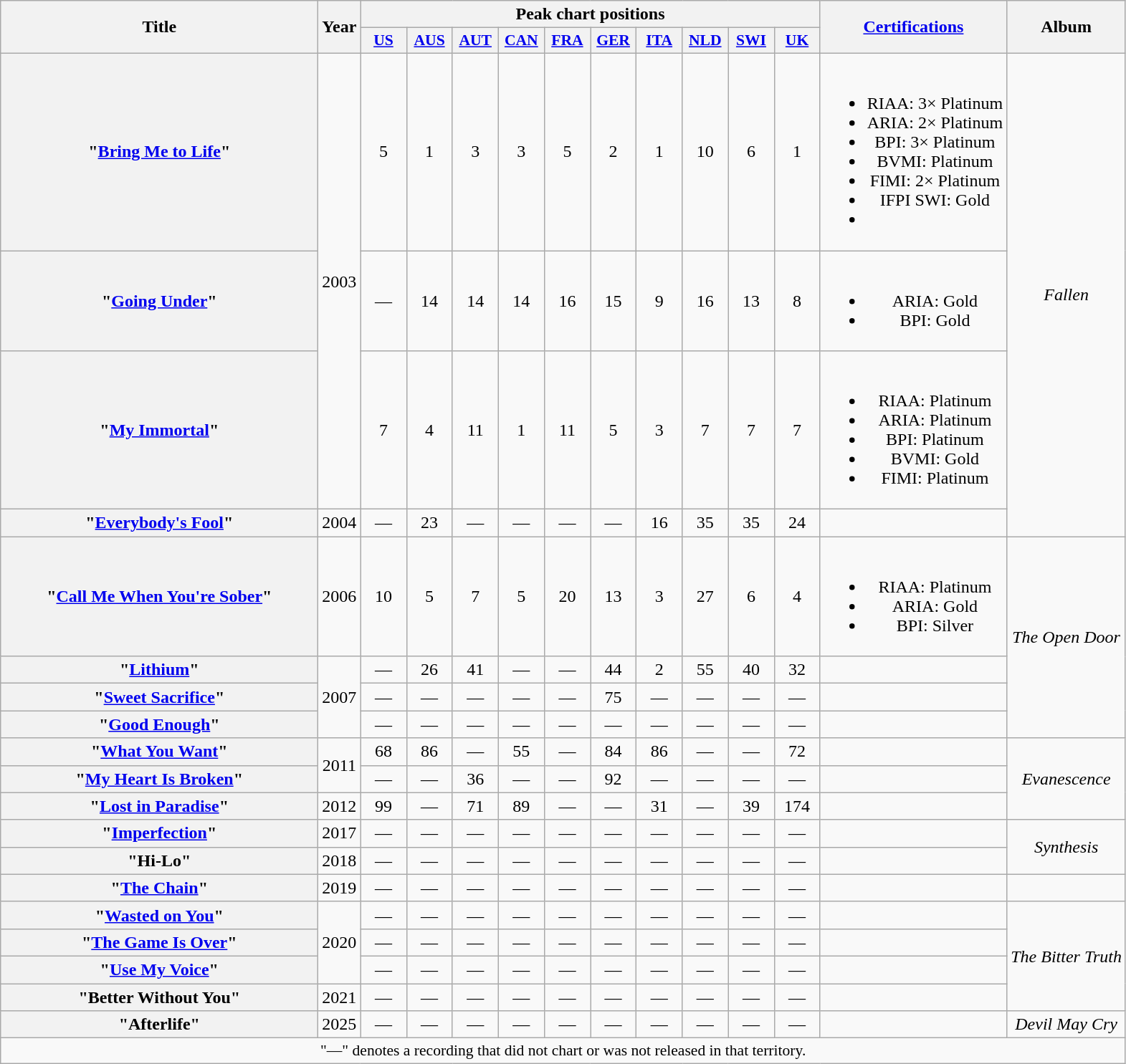<table class="wikitable plainrowheaders" style="text-align:center">
<tr>
<th scope="col" rowspan="2" style="width:18em;">Title</th>
<th scope="col" rowspan="2" style="width:1em;">Year</th>
<th scope="col" colspan="10">Peak chart positions</th>
<th scope="col" rowspan="2"><a href='#'>Certifications</a></th>
<th scope="col" rowspan="2">Album</th>
</tr>
<tr>
<th scope="col" style="width:2.5em;font-size:90%;"><a href='#'>US</a><br></th>
<th scope="col" style="width:2.5em;font-size:90%;"><a href='#'>AUS</a><br></th>
<th scope="col" style="width:2.5em;font-size:90%;"><a href='#'>AUT</a><br></th>
<th scope="col" style="width:2.5em;font-size:90%;"><a href='#'>CAN</a><br></th>
<th scope="col" style="width:2.5em;font-size:90%;"><a href='#'>FRA</a><br></th>
<th scope="col" style="width:2.5em;font-size:90%;"><a href='#'>GER</a><br></th>
<th scope="col" style="width:2.5em;font-size:90%;"><a href='#'>ITA</a><br></th>
<th scope="col" style="width:2.5em;font-size:90%;"><a href='#'>NLD</a><br></th>
<th scope="col" style="width:2.5em;font-size:90%;"><a href='#'>SWI</a><br></th>
<th scope="col" style="width:2.5em;font-size:90%;"><a href='#'>UK</a><br></th>
</tr>
<tr>
<th scope="row">"<a href='#'>Bring Me to Life</a>"</th>
<td rowspan="3">2003</td>
<td>5</td>
<td>1</td>
<td>3</td>
<td>3</td>
<td>5</td>
<td>2</td>
<td>1</td>
<td>10</td>
<td>6</td>
<td>1</td>
<td><br><ul><li>RIAA: 3× Platinum</li><li>ARIA: 2× Platinum</li><li>BPI: 3× Platinum</li><li>BVMI: Platinum</li><li>FIMI: 2× Platinum</li><li>IFPI SWI: Gold</li><li></li></ul></td>
<td rowspan="4"><em>Fallen</em></td>
</tr>
<tr>
<th scope="row">"<a href='#'>Going Under</a>"</th>
<td>—</td>
<td>14</td>
<td>14</td>
<td>14</td>
<td>16</td>
<td>15</td>
<td>9</td>
<td>16</td>
<td>13</td>
<td>8</td>
<td><br><ul><li>ARIA: Gold</li><li>BPI: Gold</li></ul></td>
</tr>
<tr>
<th scope="row">"<a href='#'>My Immortal</a>"</th>
<td>7</td>
<td>4</td>
<td>11</td>
<td>1</td>
<td>11</td>
<td>5</td>
<td>3</td>
<td>7</td>
<td>7</td>
<td>7</td>
<td><br><ul><li>RIAA: Platinum</li><li>ARIA: Platinum</li><li>BPI: Platinum</li><li>BVMI: Gold</li><li>FIMI: Platinum</li></ul></td>
</tr>
<tr>
<th scope="row">"<a href='#'>Everybody's Fool</a>"</th>
<td>2004</td>
<td>—</td>
<td>23</td>
<td>—</td>
<td>—</td>
<td>—</td>
<td>—</td>
<td>16</td>
<td>35</td>
<td>35</td>
<td>24</td>
<td></td>
</tr>
<tr>
<th scope="row">"<a href='#'>Call Me When You're Sober</a>"</th>
<td>2006</td>
<td>10</td>
<td>5</td>
<td>7</td>
<td>5</td>
<td>20</td>
<td>13</td>
<td>3</td>
<td>27</td>
<td>6</td>
<td>4</td>
<td><br><ul><li>RIAA: Platinum</li><li>ARIA: Gold</li><li>BPI: Silver</li></ul></td>
<td rowspan="4"><em>The Open Door</em></td>
</tr>
<tr>
<th scope="row">"<a href='#'>Lithium</a>"</th>
<td rowspan="3">2007</td>
<td>—</td>
<td>26</td>
<td>41</td>
<td>—</td>
<td>—</td>
<td>44</td>
<td>2</td>
<td>55</td>
<td>40</td>
<td>32</td>
<td></td>
</tr>
<tr>
<th scope="row">"<a href='#'>Sweet Sacrifice</a>"</th>
<td>—</td>
<td>—</td>
<td>—</td>
<td>—</td>
<td>—</td>
<td>75</td>
<td>—</td>
<td>—</td>
<td>—</td>
<td>—</td>
<td></td>
</tr>
<tr>
<th scope="row">"<a href='#'>Good Enough</a>"</th>
<td>—</td>
<td>—</td>
<td>—</td>
<td>—</td>
<td>—</td>
<td>—</td>
<td>—</td>
<td>—</td>
<td>—</td>
<td>—</td>
<td></td>
</tr>
<tr>
<th scope="row">"<a href='#'>What You Want</a>"</th>
<td rowspan="2">2011</td>
<td>68</td>
<td>86</td>
<td>—</td>
<td>55</td>
<td>—</td>
<td>84</td>
<td>86</td>
<td>—</td>
<td>—</td>
<td>72</td>
<td></td>
<td rowspan="3"><em>Evanescence</em></td>
</tr>
<tr>
<th scope="row">"<a href='#'>My Heart Is Broken</a>"</th>
<td>—</td>
<td>—</td>
<td>36</td>
<td>—</td>
<td>—</td>
<td>92</td>
<td>—</td>
<td>—</td>
<td>—</td>
<td>—</td>
<td></td>
</tr>
<tr>
<th scope="row">"<a href='#'>Lost in Paradise</a>"</th>
<td>2012</td>
<td>99</td>
<td>—</td>
<td>71</td>
<td>89</td>
<td>—</td>
<td>—</td>
<td>31</td>
<td>—</td>
<td>39</td>
<td>174</td>
<td></td>
</tr>
<tr>
<th scope="row">"<a href='#'>Imperfection</a>"</th>
<td>2017</td>
<td>—</td>
<td>—</td>
<td>—</td>
<td>—</td>
<td>—</td>
<td>—</td>
<td>—</td>
<td>—</td>
<td>—</td>
<td>—</td>
<td></td>
<td rowspan="2"><em>Synthesis</em></td>
</tr>
<tr>
<th scope="row">"Hi-Lo"<br></th>
<td>2018</td>
<td>—</td>
<td>—</td>
<td>—</td>
<td>—</td>
<td>—</td>
<td>—</td>
<td>—</td>
<td>—</td>
<td>—</td>
<td>—</td>
<td></td>
</tr>
<tr>
<th scope="row">"<a href='#'>The Chain</a>"</th>
<td>2019</td>
<td>—</td>
<td>—</td>
<td>—</td>
<td>—</td>
<td>—</td>
<td>—</td>
<td>—</td>
<td>—</td>
<td>—</td>
<td>—</td>
<td></td>
<td></td>
</tr>
<tr>
<th scope="row">"<a href='#'>Wasted on You</a>"</th>
<td rowspan="3">2020</td>
<td>—</td>
<td>—</td>
<td>—</td>
<td>—</td>
<td>—</td>
<td>—</td>
<td>—</td>
<td>—</td>
<td>—</td>
<td>—</td>
<td></td>
<td rowspan="4"><em>The Bitter Truth</em></td>
</tr>
<tr>
<th scope="row">"<a href='#'>The Game Is Over</a>"</th>
<td>—</td>
<td>—</td>
<td>—</td>
<td>—</td>
<td>—</td>
<td>—</td>
<td>—</td>
<td>—</td>
<td>—</td>
<td>—</td>
<td></td>
</tr>
<tr>
<th scope="row">"<a href='#'>Use My Voice</a>"</th>
<td>—</td>
<td>—</td>
<td>—</td>
<td>—</td>
<td>—</td>
<td>—</td>
<td>—</td>
<td>—</td>
<td>—</td>
<td>—</td>
<td></td>
</tr>
<tr>
<th scope="row">"Better Without You"</th>
<td>2021</td>
<td>—</td>
<td>—</td>
<td>—</td>
<td>—</td>
<td>—</td>
<td>—</td>
<td>—</td>
<td>—</td>
<td>—</td>
<td>—</td>
<td></td>
</tr>
<tr>
<th scope="row">"Afterlife"</th>
<td>2025</td>
<td>—</td>
<td>—</td>
<td>—</td>
<td>—</td>
<td>—</td>
<td>—</td>
<td>—</td>
<td>—</td>
<td>—</td>
<td>—</td>
<td></td>
<td><em>Devil May Cry</em></td>
</tr>
<tr>
<td colspan="14" style="font-size:90%">"—" denotes a recording that did not chart or was not released in that territory.</td>
</tr>
</table>
